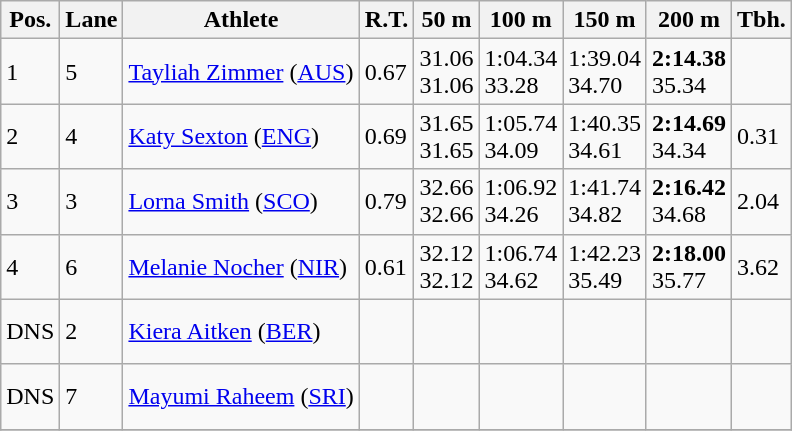<table class="wikitable">
<tr>
<th>Pos.</th>
<th>Lane</th>
<th>Athlete</th>
<th>R.T.</th>
<th>50 m</th>
<th>100 m</th>
<th>150 m</th>
<th>200 m</th>
<th>Tbh.</th>
</tr>
<tr>
<td>1</td>
<td>5</td>
<td> <a href='#'>Tayliah Zimmer</a> (<a href='#'>AUS</a>)</td>
<td>0.67</td>
<td>31.06<br>31.06</td>
<td>1:04.34<br>33.28</td>
<td>1:39.04<br>34.70</td>
<td><strong>2:14.38</strong><br>35.34</td>
<td> </td>
</tr>
<tr>
<td>2</td>
<td>4</td>
<td> <a href='#'>Katy Sexton</a> (<a href='#'>ENG</a>)</td>
<td>0.69</td>
<td>31.65<br>31.65</td>
<td>1:05.74<br>34.09</td>
<td>1:40.35<br>34.61</td>
<td><strong>2:14.69</strong><br>34.34</td>
<td>0.31</td>
</tr>
<tr>
<td>3</td>
<td>3</td>
<td> <a href='#'>Lorna Smith</a> (<a href='#'>SCO</a>)</td>
<td>0.79</td>
<td>32.66<br>32.66</td>
<td>1:06.92<br>34.26</td>
<td>1:41.74<br>34.82</td>
<td><strong>2:16.42</strong><br>34.68</td>
<td>2.04</td>
</tr>
<tr>
<td>4</td>
<td>6</td>
<td> <a href='#'>Melanie Nocher</a> (<a href='#'>NIR</a>)</td>
<td>0.61</td>
<td>32.12<br>32.12</td>
<td>1:06.74<br>34.62</td>
<td>1:42.23<br>35.49</td>
<td><strong>2:18.00</strong><br>35.77</td>
<td>3.62</td>
</tr>
<tr>
<td>DNS</td>
<td>2</td>
<td> <a href='#'>Kiera Aitken</a> (<a href='#'>BER</a>)</td>
<td> </td>
<td><br> </td>
<td><br> </td>
<td><br> </td>
<td><br> </td>
<td> </td>
</tr>
<tr>
<td>DNS</td>
<td>7</td>
<td> <a href='#'>Mayumi Raheem</a> (<a href='#'>SRI</a>)</td>
<td> </td>
<td><br> </td>
<td><br> </td>
<td><br> </td>
<td><br> </td>
<td> </td>
</tr>
<tr>
</tr>
</table>
